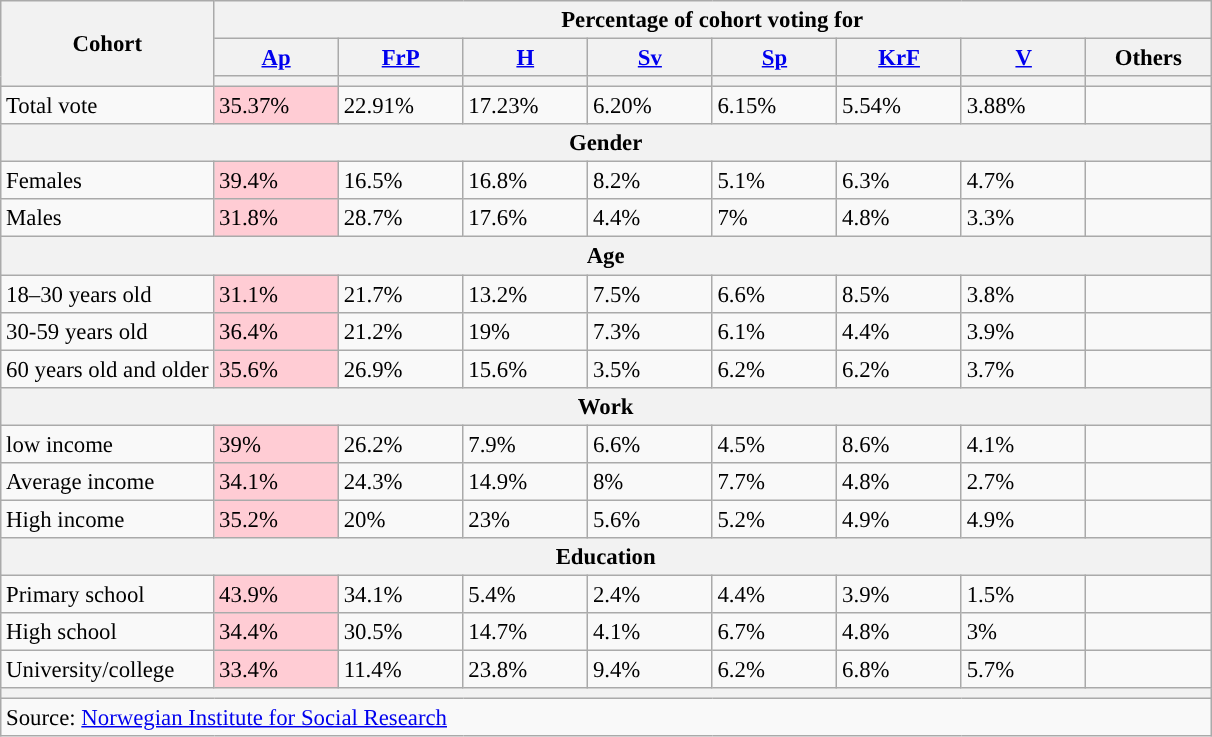<table class="wikitable" style="font-size:95%;">
<tr>
<th rowspan="3">Cohort</th>
<th colspan="8">Percentage of cohort voting for</th>
</tr>
<tr>
<th scope="col" style="width:5em;"><a href='#'>Ap</a></th>
<th scope="col" style="width:5em;"><a href='#'>FrP</a></th>
<th scope="col" style="width:5em;"><a href='#'>H</a></th>
<th scope="col" style="width:5em;"><a href='#'>Sv</a></th>
<th scope="col" style="width:5em;"><a href='#'>Sp</a></th>
<th scope="col" style="width:5em;"><a href='#'>KrF</a></th>
<th scope="col" style="width:5em;"><a href='#'>V</a></th>
<th scope="col" style="width:5em;">Others</th>
</tr>
<tr>
<th style="background:"></th>
<th style="background:"></th>
<th style="background:"></th>
<th style="background:"></th>
<th style="background:"></th>
<th style="background:"></th>
<th style="background:"></th>
<th style="background:"></th>
</tr>
<tr>
<td>Total vote</td>
<td style="background:#ffccd4;">35.37%</td>
<td>22.91%</td>
<td>17.23%</td>
<td>6.20%</td>
<td>6.15%</td>
<td>5.54%</td>
<td>3.88%</td>
<td></td>
</tr>
<tr>
<th colspan="9">Gender</th>
</tr>
<tr>
<td>Females</td>
<td style="background:#ffccd4;">39.4%</td>
<td>16.5%</td>
<td>16.8%</td>
<td>8.2%</td>
<td>5.1%</td>
<td>6.3%</td>
<td>4.7%</td>
<td></td>
</tr>
<tr>
<td>Males</td>
<td style="background:#ffccd4;">31.8%</td>
<td>28.7%</td>
<td>17.6%</td>
<td>4.4%</td>
<td>7%</td>
<td>4.8%</td>
<td>3.3%</td>
<td></td>
</tr>
<tr>
<th colspan="9">Age</th>
</tr>
<tr>
<td>18–30 years old</td>
<td style="background:#ffccd4;">31.1%</td>
<td>21.7%</td>
<td>13.2%</td>
<td>7.5%</td>
<td>6.6%</td>
<td>8.5%</td>
<td>3.8%</td>
<td></td>
</tr>
<tr>
<td>30-59 years old</td>
<td style="background:#ffccd4;">36.4%</td>
<td>21.2%</td>
<td>19%</td>
<td>7.3%</td>
<td>6.1%</td>
<td>4.4%</td>
<td>3.9%</td>
<td></td>
</tr>
<tr>
<td>60 years old and older</td>
<td style="background:#ffccd4;">35.6%</td>
<td>26.9%</td>
<td>15.6%</td>
<td>3.5%</td>
<td>6.2%</td>
<td>6.2%</td>
<td>3.7%</td>
<td></td>
</tr>
<tr>
<th colspan="9">Work</th>
</tr>
<tr>
<td>low income</td>
<td style="background:#ffccd4;">39%</td>
<td>26.2%</td>
<td>7.9%</td>
<td>6.6%</td>
<td>4.5%</td>
<td>8.6%</td>
<td>4.1%</td>
<td></td>
</tr>
<tr>
<td>Average income</td>
<td style="background:#ffccd4;">34.1%</td>
<td>24.3%</td>
<td>14.9%</td>
<td>8%</td>
<td>7.7%</td>
<td>4.8%</td>
<td>2.7%</td>
<td></td>
</tr>
<tr>
<td>High income</td>
<td style="background:#ffccd4;">35.2%</td>
<td>20%</td>
<td>23%</td>
<td>5.6%</td>
<td>5.2%</td>
<td>4.9%</td>
<td>4.9%</td>
<td></td>
</tr>
<tr>
<th colspan="9">Education</th>
</tr>
<tr>
<td>Primary school</td>
<td style="background:#ffccd4;">43.9%</td>
<td>34.1%</td>
<td>5.4%</td>
<td>2.4%</td>
<td>4.4%</td>
<td>3.9%</td>
<td>1.5%</td>
<td></td>
</tr>
<tr>
<td>High school</td>
<td style="background:#ffccd4;">34.4%</td>
<td>30.5%</td>
<td>14.7%</td>
<td>4.1%</td>
<td>6.7%</td>
<td>4.8%</td>
<td>3%</td>
<td></td>
</tr>
<tr>
<td>University/college</td>
<td style="background:#ffccd4;">33.4%</td>
<td>11.4%</td>
<td>23.8%</td>
<td>9.4%</td>
<td>6.2%</td>
<td>6.8%</td>
<td>5.7%</td>
<td></td>
</tr>
<tr>
<th colspan="11!"></th>
</tr>
<tr>
<td colspan="9">Source: <a href='#'>Norwegian Institute for Social Research</a></td>
</tr>
</table>
